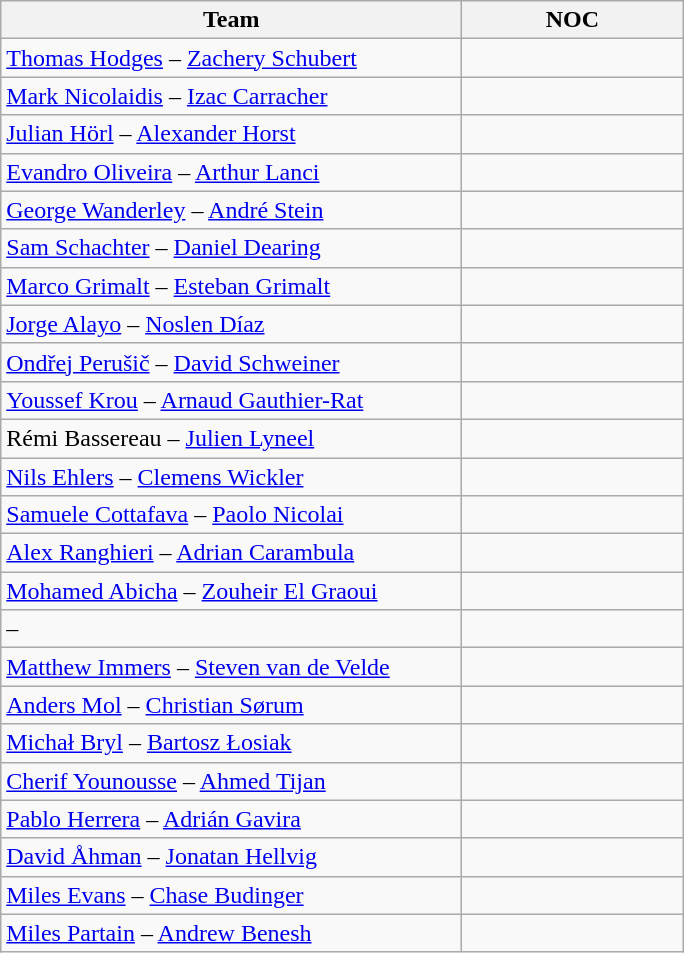<table class="wikitable">
<tr>
<th width=300>Team</th>
<th width=140>NOC</th>
</tr>
<tr>
<td><a href='#'>Thomas Hodges</a> – <a href='#'>Zachery Schubert</a></td>
<td></td>
</tr>
<tr>
<td><a href='#'>Mark Nicolaidis</a> – <a href='#'>Izac Carracher</a></td>
<td></td>
</tr>
<tr>
<td><a href='#'>Julian Hörl</a> – <a href='#'>Alexander Horst</a></td>
<td></td>
</tr>
<tr>
<td><a href='#'>Evandro Oliveira</a> – <a href='#'>Arthur Lanci</a></td>
<td></td>
</tr>
<tr>
<td><a href='#'>George Wanderley</a> – <a href='#'>André Stein</a></td>
<td></td>
</tr>
<tr>
<td><a href='#'>Sam Schachter</a> – <a href='#'>Daniel Dearing</a></td>
<td></td>
</tr>
<tr>
<td><a href='#'>Marco Grimalt</a> – <a href='#'>Esteban Grimalt</a></td>
<td></td>
</tr>
<tr>
<td><a href='#'>Jorge Alayo</a> – <a href='#'>Noslen Díaz</a></td>
<td></td>
</tr>
<tr>
<td><a href='#'>Ondřej Perušič</a> – <a href='#'>David Schweiner</a></td>
<td></td>
</tr>
<tr>
<td><a href='#'>Youssef Krou</a> – <a href='#'>Arnaud Gauthier-Rat</a></td>
<td></td>
</tr>
<tr>
<td>Rémi Bassereau – <a href='#'>Julien Lyneel</a></td>
<td></td>
</tr>
<tr>
<td><a href='#'>Nils Ehlers</a> – <a href='#'>Clemens Wickler</a></td>
<td></td>
</tr>
<tr>
<td><a href='#'>Samuele Cottafava</a> – <a href='#'>Paolo Nicolai</a></td>
<td></td>
</tr>
<tr>
<td><a href='#'>Alex Ranghieri</a> – <a href='#'>Adrian Carambula</a></td>
<td></td>
</tr>
<tr>
<td><a href='#'>Mohamed Abicha</a> – <a href='#'>Zouheir El Graoui</a></td>
<td></td>
</tr>
<tr>
<td> – </td>
<td></td>
</tr>
<tr>
<td><a href='#'>Matthew Immers</a> – <a href='#'>Steven van de Velde</a></td>
<td></td>
</tr>
<tr>
<td><a href='#'>Anders Mol</a> – <a href='#'>Christian Sørum</a></td>
<td></td>
</tr>
<tr>
<td><a href='#'>Michał Bryl</a> – <a href='#'>Bartosz Łosiak</a></td>
<td></td>
</tr>
<tr>
<td><a href='#'>Cherif Younousse</a> – <a href='#'>Ahmed Tijan</a></td>
<td></td>
</tr>
<tr>
<td><a href='#'>Pablo Herrera</a> – <a href='#'>Adrián Gavira</a></td>
<td></td>
</tr>
<tr>
<td><a href='#'>David Åhman</a> – <a href='#'>Jonatan Hellvig</a></td>
<td></td>
</tr>
<tr>
<td><a href='#'>Miles Evans</a> – <a href='#'>Chase Budinger</a></td>
<td></td>
</tr>
<tr>
<td><a href='#'>Miles Partain</a> – <a href='#'>Andrew Benesh</a></td>
<td></td>
</tr>
</table>
